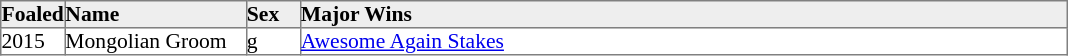<table border="1" cellpadding="0" style="border-collapse: collapse; font-size:90%">
<tr bgcolor="#eeeeee">
<td width="35px"><strong>Foaled</strong></td>
<td width="120px"><strong>Name</strong></td>
<td width="35px"><strong>Sex</strong></td>
<td width="510px"><strong>Major Wins</strong></td>
</tr>
<tr>
<td>2015</td>
<td>Mongolian Groom</td>
<td>g</td>
<td><a href='#'>Awesome Again Stakes</a></td>
</tr>
</table>
